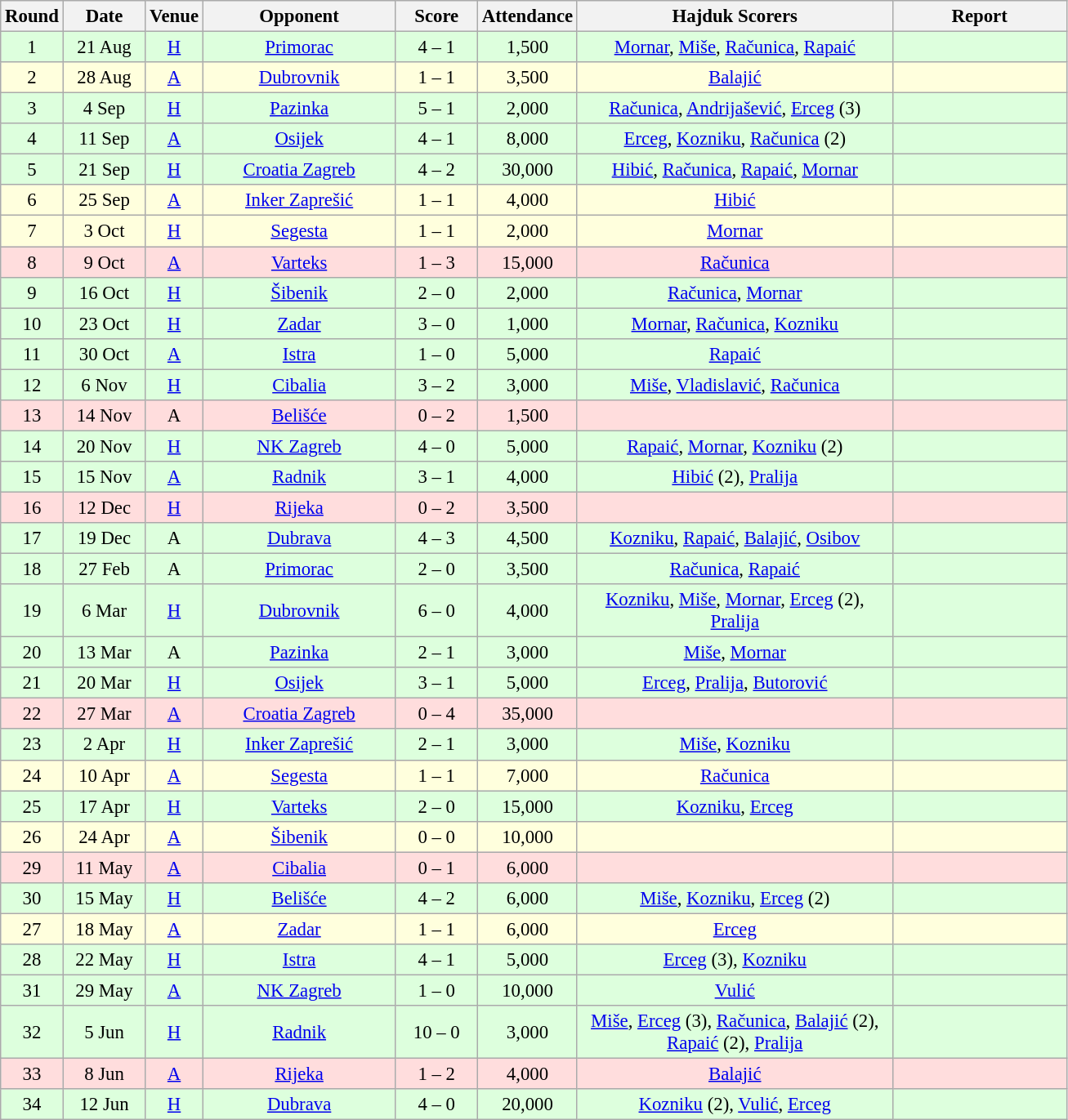<table class="wikitable sortable" style="text-align: center; font-size:95%;">
<tr>
<th width="30">Round</th>
<th width="60">Date</th>
<th width="20">Venue</th>
<th width="150">Opponent</th>
<th width="60">Score</th>
<th width="40">Attendance</th>
<th width="250">Hajduk Scorers</th>
<th width="135" class="unsortable">Report</th>
</tr>
<tr bgcolor="#ddffdd">
<td>1</td>
<td>21 Aug</td>
<td><a href='#'>H</a></td>
<td><a href='#'>Primorac</a></td>
<td>4 – 1</td>
<td>1,500</td>
<td><a href='#'>Mornar</a>, <a href='#'>Miše</a>, <a href='#'>Računica</a>, <a href='#'>Rapaić</a></td>
<td></td>
</tr>
<tr bgcolor="#ffffdd">
<td>2</td>
<td>28 Aug</td>
<td><a href='#'>A</a></td>
<td><a href='#'>Dubrovnik</a></td>
<td>1 – 1</td>
<td>3,500</td>
<td><a href='#'>Balajić</a></td>
<td></td>
</tr>
<tr bgcolor="#ddffdd">
<td>3</td>
<td>4 Sep</td>
<td><a href='#'>H</a></td>
<td><a href='#'>Pazinka</a></td>
<td>5 – 1</td>
<td>2,000</td>
<td><a href='#'>Računica</a>, <a href='#'>Andrijašević</a>, <a href='#'>Erceg</a> (3)</td>
<td></td>
</tr>
<tr bgcolor="#ddffdd">
<td>4</td>
<td>11 Sep</td>
<td><a href='#'>A</a></td>
<td><a href='#'>Osijek</a></td>
<td>4 – 1</td>
<td>8,000</td>
<td><a href='#'>Erceg</a>, <a href='#'>Kozniku</a>, <a href='#'>Računica</a> (2)</td>
<td></td>
</tr>
<tr bgcolor="#ddffdd">
<td>5</td>
<td>21 Sep</td>
<td><a href='#'>H</a></td>
<td><a href='#'>Croatia Zagreb</a></td>
<td>4 – 2</td>
<td>30,000</td>
<td><a href='#'>Hibić</a>, <a href='#'>Računica</a>, <a href='#'>Rapaić</a>, <a href='#'>Mornar</a></td>
<td></td>
</tr>
<tr bgcolor="#ffffdd">
<td>6</td>
<td>25 Sep</td>
<td><a href='#'>A</a></td>
<td><a href='#'>Inker Zaprešić</a></td>
<td>1 – 1</td>
<td>4,000</td>
<td><a href='#'>Hibić</a></td>
<td></td>
</tr>
<tr bgcolor="#ffffdd">
<td>7</td>
<td>3 Oct</td>
<td><a href='#'>H</a></td>
<td><a href='#'>Segesta</a></td>
<td>1 – 1</td>
<td>2,000</td>
<td><a href='#'>Mornar</a></td>
<td></td>
</tr>
<tr bgcolor="#ffdddd">
<td>8</td>
<td>9 Oct</td>
<td><a href='#'>A</a></td>
<td><a href='#'>Varteks</a></td>
<td>1 – 3</td>
<td>15,000</td>
<td><a href='#'>Računica</a></td>
<td></td>
</tr>
<tr bgcolor="#ddffdd">
<td>9</td>
<td>16 Oct</td>
<td><a href='#'>H</a></td>
<td><a href='#'>Šibenik</a></td>
<td>2 – 0</td>
<td>2,000</td>
<td><a href='#'>Računica</a>, <a href='#'>Mornar</a></td>
<td></td>
</tr>
<tr bgcolor="#ddffdd">
<td>10</td>
<td>23 Oct</td>
<td><a href='#'>H</a></td>
<td><a href='#'>Zadar</a></td>
<td>3 – 0</td>
<td>1,000</td>
<td><a href='#'>Mornar</a>, <a href='#'>Računica</a>, <a href='#'>Kozniku</a></td>
<td></td>
</tr>
<tr bgcolor="#ddffdd">
<td>11</td>
<td>30 Oct</td>
<td><a href='#'>A</a></td>
<td><a href='#'>Istra</a></td>
<td>1 – 0</td>
<td>5,000</td>
<td><a href='#'>Rapaić</a></td>
<td></td>
</tr>
<tr bgcolor="#ddffdd">
<td>12</td>
<td>6 Nov</td>
<td><a href='#'>H</a></td>
<td><a href='#'>Cibalia</a></td>
<td>3 – 2</td>
<td>3,000</td>
<td><a href='#'>Miše</a>, <a href='#'>Vladislavić</a>, <a href='#'>Računica</a></td>
<td></td>
</tr>
<tr bgcolor="#ffdddd">
<td>13</td>
<td>14 Nov</td>
<td>A</td>
<td><a href='#'>Belišće</a></td>
<td>0 – 2</td>
<td>1,500</td>
<td></td>
<td></td>
</tr>
<tr bgcolor="#ddffdd">
<td>14</td>
<td>20 Nov</td>
<td><a href='#'>H</a></td>
<td><a href='#'>NK Zagreb</a></td>
<td>4 – 0</td>
<td>5,000</td>
<td><a href='#'>Rapaić</a>, <a href='#'>Mornar</a>, <a href='#'>Kozniku</a> (2)</td>
<td></td>
</tr>
<tr bgcolor="#ddffdd">
<td>15</td>
<td>15 Nov</td>
<td><a href='#'>A</a></td>
<td><a href='#'>Radnik</a></td>
<td>3 – 1</td>
<td>4,000</td>
<td><a href='#'>Hibić</a> (2), <a href='#'>Pralija</a></td>
<td></td>
</tr>
<tr bgcolor="#ffdddd">
<td>16</td>
<td>12 Dec</td>
<td><a href='#'>H</a></td>
<td><a href='#'>Rijeka</a></td>
<td>0 – 2</td>
<td>3,500</td>
<td></td>
<td></td>
</tr>
<tr bgcolor="#ddffdd">
<td>17</td>
<td>19 Dec</td>
<td>A</td>
<td><a href='#'>Dubrava</a></td>
<td>4 – 3</td>
<td>4,500</td>
<td><a href='#'>Kozniku</a>, <a href='#'>Rapaić</a>, <a href='#'>Balajić</a>, <a href='#'>Osibov</a></td>
<td></td>
</tr>
<tr bgcolor="#ddffdd">
<td>18</td>
<td>27 Feb</td>
<td>A</td>
<td><a href='#'>Primorac</a></td>
<td>2 – 0</td>
<td>3,500</td>
<td><a href='#'>Računica</a>, <a href='#'>Rapaić</a></td>
<td></td>
</tr>
<tr bgcolor="#ddffdd">
<td>19</td>
<td>6 Mar</td>
<td><a href='#'>H</a></td>
<td><a href='#'>Dubrovnik</a></td>
<td>6 – 0</td>
<td>4,000</td>
<td><a href='#'>Kozniku</a>, <a href='#'>Miše</a>, <a href='#'>Mornar</a>, <a href='#'>Erceg</a> (2), <a href='#'>Pralija</a></td>
<td></td>
</tr>
<tr bgcolor="#ddffdd">
<td>20</td>
<td>13 Mar</td>
<td>A</td>
<td><a href='#'>Pazinka</a></td>
<td>2 – 1</td>
<td>3,000</td>
<td><a href='#'>Miše</a>, <a href='#'>Mornar</a></td>
<td></td>
</tr>
<tr bgcolor="#ddffdd">
<td>21</td>
<td>20 Mar</td>
<td><a href='#'>H</a></td>
<td><a href='#'>Osijek</a></td>
<td>3 – 1</td>
<td>5,000</td>
<td><a href='#'>Erceg</a>, <a href='#'>Pralija</a>, <a href='#'>Butorović</a></td>
<td></td>
</tr>
<tr bgcolor="#ffdddd">
<td>22</td>
<td>27 Mar</td>
<td><a href='#'>A</a></td>
<td><a href='#'>Croatia Zagreb</a></td>
<td>0 – 4</td>
<td>35,000</td>
<td></td>
<td></td>
</tr>
<tr bgcolor="#ddffdd">
<td>23</td>
<td>2 Apr</td>
<td><a href='#'>H</a></td>
<td><a href='#'>Inker Zaprešić</a></td>
<td>2 – 1</td>
<td>3,000</td>
<td><a href='#'>Miše</a>, <a href='#'>Kozniku</a></td>
<td></td>
</tr>
<tr bgcolor="#ffffdd">
<td>24</td>
<td>10 Apr</td>
<td><a href='#'>A</a></td>
<td><a href='#'>Segesta</a></td>
<td>1 – 1</td>
<td>7,000</td>
<td><a href='#'>Računica</a></td>
<td></td>
</tr>
<tr bgcolor="#ddffdd">
<td>25</td>
<td>17 Apr</td>
<td><a href='#'>H</a></td>
<td><a href='#'>Varteks</a></td>
<td>2 – 0</td>
<td>15,000</td>
<td><a href='#'>Kozniku</a>, <a href='#'>Erceg</a></td>
<td></td>
</tr>
<tr bgcolor="#ffffdd">
<td>26</td>
<td>24 Apr</td>
<td><a href='#'>A</a></td>
<td><a href='#'>Šibenik</a></td>
<td>0 – 0</td>
<td>10,000</td>
<td></td>
<td></td>
</tr>
<tr bgcolor="#ffdddd">
<td>29</td>
<td>11 May</td>
<td><a href='#'>A</a></td>
<td><a href='#'>Cibalia</a></td>
<td>0 – 1</td>
<td>6,000</td>
<td></td>
<td></td>
</tr>
<tr bgcolor="#ddffdd">
<td>30</td>
<td>15 May</td>
<td><a href='#'>H</a></td>
<td><a href='#'>Belišće</a></td>
<td>4 – 2</td>
<td>6,000</td>
<td><a href='#'>Miše</a>, <a href='#'>Kozniku</a>, <a href='#'>Erceg</a> (2)</td>
<td></td>
</tr>
<tr bgcolor="#ffffdd">
<td>27</td>
<td>18 May</td>
<td><a href='#'>A</a></td>
<td><a href='#'>Zadar</a></td>
<td>1 – 1</td>
<td>6,000</td>
<td><a href='#'>Erceg</a></td>
<td></td>
</tr>
<tr bgcolor="#ddffdd">
<td>28</td>
<td>22 May</td>
<td><a href='#'>H</a></td>
<td><a href='#'>Istra</a></td>
<td>4 – 1</td>
<td>5,000</td>
<td><a href='#'>Erceg</a> (3), <a href='#'>Kozniku</a></td>
<td></td>
</tr>
<tr bgcolor="#ddffdd">
<td>31</td>
<td>29 May</td>
<td><a href='#'>A</a></td>
<td><a href='#'>NK Zagreb</a></td>
<td>1 – 0</td>
<td>10,000</td>
<td><a href='#'>Vulić</a></td>
<td></td>
</tr>
<tr bgcolor="#ddffdd">
<td>32</td>
<td>5 Jun</td>
<td><a href='#'>H</a></td>
<td><a href='#'>Radnik</a></td>
<td>10 – 0</td>
<td>3,000</td>
<td><a href='#'>Miše</a>, <a href='#'>Erceg</a> (3), <a href='#'>Računica</a>, <a href='#'>Balajić</a> (2), <a href='#'>Rapaić</a> (2), <a href='#'>Pralija</a></td>
<td></td>
</tr>
<tr bgcolor="#ffdddd">
<td>33</td>
<td>8 Jun</td>
<td><a href='#'>A</a></td>
<td><a href='#'>Rijeka</a></td>
<td>1 – 2</td>
<td>4,000</td>
<td><a href='#'>Balajić</a></td>
<td></td>
</tr>
<tr bgcolor="#ddffdd">
<td>34</td>
<td>12 Jun</td>
<td><a href='#'>H</a></td>
<td><a href='#'>Dubrava</a></td>
<td>4 – 0</td>
<td>20,000</td>
<td><a href='#'>Kozniku</a> (2), <a href='#'>Vulić</a>, <a href='#'>Erceg</a></td>
<td></td>
</tr>
</table>
